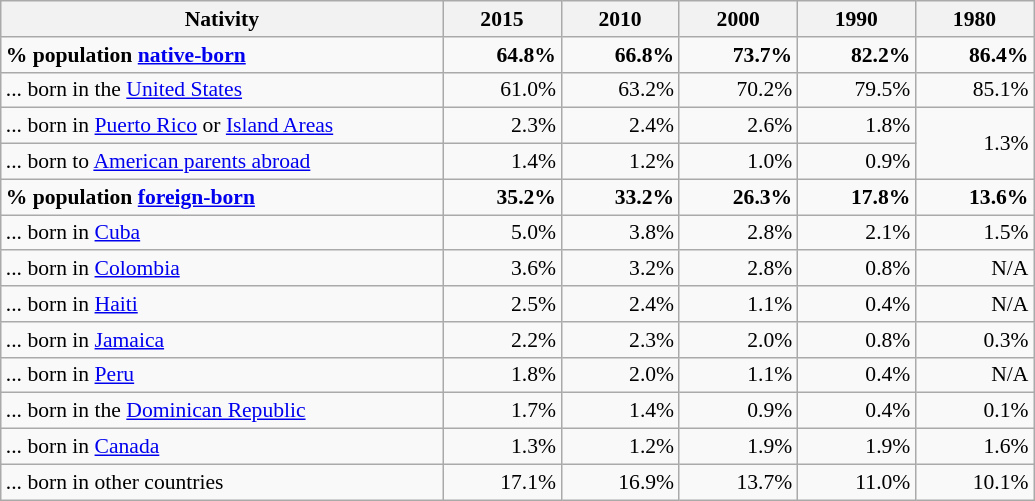<table class="wikitable" style="font-size: 90%; text-align: right;">
<tr>
<th style="width: 20em;">Nativity</th>
<th style="width: 5em;">2015</th>
<th style="width: 5em;">2010</th>
<th style="width: 5em;">2000</th>
<th style="width: 5em;">1990</th>
<th style="width: 5em;">1980</th>
</tr>
<tr>
<td style="text-align:left"><strong>% population <a href='#'>native-born</a></strong></td>
<td><strong>64.8%</strong></td>
<td><strong>66.8%</strong></td>
<td><strong>73.7%</strong></td>
<td><strong>82.2%</strong></td>
<td><strong>86.4%</strong></td>
</tr>
<tr>
<td style="text-align:left">... born in the <a href='#'>United States</a></td>
<td>61.0%</td>
<td>63.2%</td>
<td>70.2%</td>
<td>79.5%</td>
<td>85.1%</td>
</tr>
<tr>
<td style="text-align:left">... born in <a href='#'>Puerto Rico</a> or <a href='#'>Island Areas</a></td>
<td>2.3%</td>
<td>2.4%</td>
<td>2.6%</td>
<td>1.8%</td>
<td rowspan="2">1.3%</td>
</tr>
<tr>
<td style="text-align:left">... born to <a href='#'>American parents abroad</a></td>
<td>1.4%</td>
<td>1.2%</td>
<td>1.0%</td>
<td>0.9%</td>
</tr>
<tr>
<td style="text-align:left"><strong>% population <a href='#'>foreign-born</a></strong></td>
<td><strong>35.2%</strong></td>
<td><strong>33.2%</strong></td>
<td><strong>26.3%</strong></td>
<td><strong>17.8%</strong></td>
<td><strong>13.6%</strong></td>
</tr>
<tr>
<td style="text-align:left">... born in <a href='#'>Cuba</a></td>
<td>5.0%</td>
<td>3.8%</td>
<td>2.8%</td>
<td>2.1%</td>
<td>1.5%</td>
</tr>
<tr>
<td style="text-align:left">... born in <a href='#'>Colombia</a></td>
<td>3.6%</td>
<td>3.2%</td>
<td>2.8%</td>
<td>0.8%</td>
<td>N/A</td>
</tr>
<tr>
<td style="text-align:left">... born in <a href='#'>Haiti</a></td>
<td>2.5%</td>
<td>2.4%</td>
<td>1.1%</td>
<td>0.4%</td>
<td>N/A</td>
</tr>
<tr>
<td style="text-align:left">... born in <a href='#'>Jamaica</a></td>
<td>2.2%</td>
<td>2.3%</td>
<td>2.0%</td>
<td>0.8%</td>
<td>0.3%</td>
</tr>
<tr>
<td style="text-align:left">... born in <a href='#'>Peru</a></td>
<td>1.8%</td>
<td>2.0%</td>
<td>1.1%</td>
<td>0.4%</td>
<td>N/A</td>
</tr>
<tr>
<td style="text-align:left">... born in the <a href='#'>Dominican Republic</a></td>
<td>1.7%</td>
<td>1.4%</td>
<td>0.9%</td>
<td>0.4%</td>
<td>0.1%</td>
</tr>
<tr>
<td style="text-align:left">... born in <a href='#'>Canada</a></td>
<td>1.3%</td>
<td>1.2%</td>
<td>1.9%</td>
<td>1.9%</td>
<td>1.6%</td>
</tr>
<tr>
<td style="text-align:left">... born in other countries</td>
<td>17.1%</td>
<td>16.9%</td>
<td>13.7%</td>
<td>11.0%</td>
<td>10.1%</td>
</tr>
</table>
